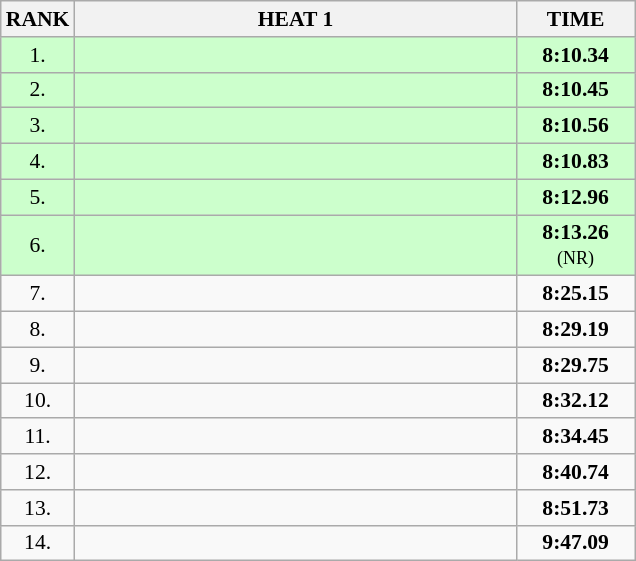<table class="wikitable" style="border-collapse: collapse; font-size: 90%;">
<tr>
<th>RANK</th>
<th style="width: 20em">HEAT 1</th>
<th style="width: 5em">TIME</th>
</tr>
<tr style="background:#ccffcc;">
<td align="center">1.</td>
<td></td>
<td align="center"><strong>8:10.34</strong></td>
</tr>
<tr style="background:#ccffcc;">
<td align="center">2.</td>
<td></td>
<td align="center"><strong>8:10.45</strong></td>
</tr>
<tr style="background:#ccffcc;">
<td align="center">3.</td>
<td></td>
<td align="center"><strong>8:10.56</strong></td>
</tr>
<tr style="background:#ccffcc;">
<td align="center">4.</td>
<td></td>
<td align="center"><strong>8:10.83</strong></td>
</tr>
<tr style="background:#ccffcc;">
<td align="center">5.</td>
<td></td>
<td align="center"><strong>8:12.96</strong></td>
</tr>
<tr style="background:#ccffcc;">
<td align="center">6.</td>
<td></td>
<td align="center"><strong>8:13.26</strong> <small>(NR)</small></td>
</tr>
<tr>
<td align="center">7.</td>
<td></td>
<td align="center"><strong>8:25.15</strong></td>
</tr>
<tr>
<td align="center">8.</td>
<td></td>
<td align="center"><strong>8:29.19</strong></td>
</tr>
<tr>
<td align="center">9.</td>
<td></td>
<td align="center"><strong>8:29.75</strong></td>
</tr>
<tr>
<td align="center">10.</td>
<td></td>
<td align="center"><strong>8:32.12</strong></td>
</tr>
<tr>
<td align="center">11.</td>
<td></td>
<td align="center"><strong>8:34.45</strong></td>
</tr>
<tr>
<td align="center">12.</td>
<td></td>
<td align="center"><strong>8:40.74</strong></td>
</tr>
<tr>
<td align="center">13.</td>
<td></td>
<td align="center"><strong>8:51.73</strong></td>
</tr>
<tr>
<td align="center">14.</td>
<td></td>
<td align="center"><strong>9:47.09</strong></td>
</tr>
</table>
